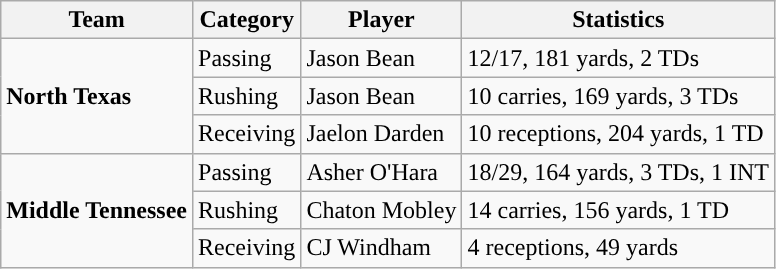<table class="wikitable" style="float: left;">
<tr>
<th>Team</th>
<th>Category</th>
<th>Player</th>
<th>Statistics</th>
</tr>
<tr>
<td rowspan=3><strong>North Texas</strong></td>
<td>Passing</td>
<td>Jason Bean</td>
<td>12/17, 181 yards, 2 TDs</td>
</tr>
<tr>
<td>Rushing</td>
<td>Jason Bean</td>
<td>10 carries, 169 yards, 3 TDs</td>
</tr>
<tr>
<td>Receiving</td>
<td>Jaelon Darden</td>
<td>10 receptions, 204 yards, 1 TD</td>
</tr>
<tr>
<td rowspan=3><strong>Middle Tennessee</strong></td>
<td>Passing</td>
<td>Asher O'Hara</td>
<td>18/29, 164 yards, 3 TDs, 1 INT</td>
</tr>
<tr>
<td>Rushing</td>
<td>Chaton Mobley</td>
<td>14 carries, 156 yards, 1 TD</td>
</tr>
<tr>
<td>Receiving</td>
<td>CJ Windham</td>
<td>4 receptions, 49 yards</td>
</tr>
</table>
